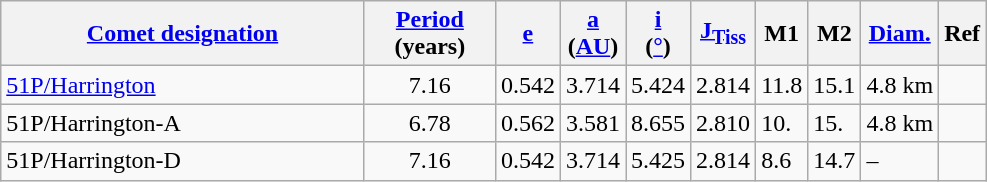<table class="wikitable sortable">
<tr>
<th align="left" width=235 data-sort-type="number"><a href='#'>Comet designation</a></th>
<th width="80"><a href='#'>Period</a><br>(years)</th>
<th><a href='#'>e</a></th>
<th><a href='#'>a</a><br>(<a href='#'>AU</a>)</th>
<th><a href='#'>i</a><br>(<a href='#'>°</a>)</th>
<th><a href='#'>J<sub>Tiss</sub></a></th>
<th>M1</th>
<th>M2</th>
<th><a href='#'>Diam.</a></th>
<th>Ref</th>
</tr>
<tr id="1000038">
<td><a href='#'>51P/Harrington</a></td>
<td align="center">7.16</td>
<td>0.542</td>
<td>3.714</td>
<td>5.424</td>
<td>2.814</td>
<td>11.8</td>
<td>15.1</td>
<td>4.8 km</td>
<td></td>
</tr>
<tr id="1000363">
<td>51P/Harrington-A</td>
<td align="center">6.78</td>
<td>0.562</td>
<td>3.581</td>
<td>8.655</td>
<td>2.810</td>
<td>10.</td>
<td>15.</td>
<td>4.8 km</td>
<td></td>
</tr>
<tr id="1003396">
<td>51P/Harrington-D</td>
<td align="center">7.16</td>
<td>0.542</td>
<td>3.714</td>
<td>5.425</td>
<td>2.814</td>
<td>8.6</td>
<td>14.7</td>
<td>–</td>
<td></td>
</tr>
</table>
